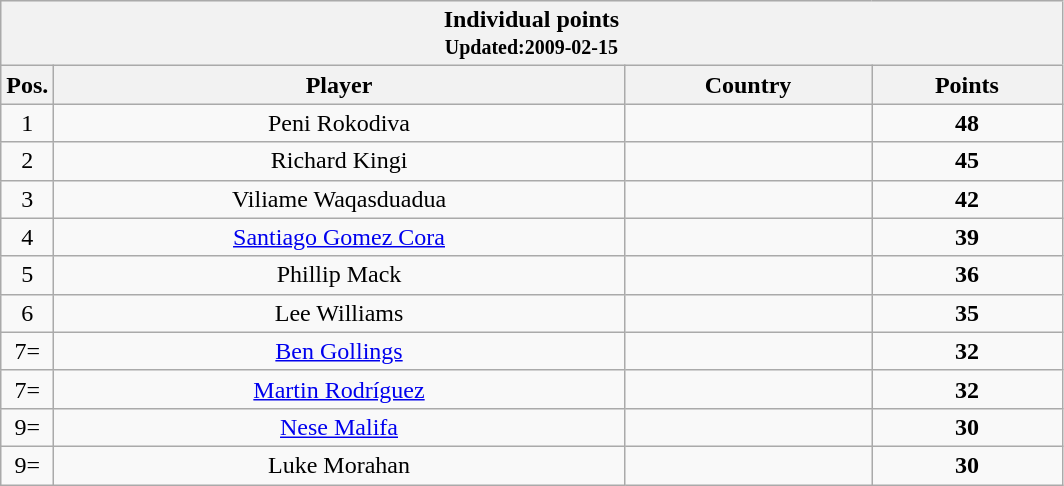<table class="wikitable" style="text-align:center">
<tr bgcolor="#efefef">
<th colspan=4 style="border-right:0px;";>Individual points <br><small>Updated:2009-02-15</small></th>
</tr>
<tr bgcolor="#efefef">
<th width=5%>Pos.</th>
<th>Player</th>
<th>Country</th>
<th>Points</th>
</tr>
<tr>
<td>1</td>
<td>Peni Rokodiva</td>
<td></td>
<td><strong>48</strong></td>
</tr>
<tr>
<td>2</td>
<td>Richard Kingi</td>
<td></td>
<td><strong>45</strong></td>
</tr>
<tr>
<td>3</td>
<td>Viliame Waqasduadua</td>
<td></td>
<td><strong>42</strong></td>
</tr>
<tr>
<td>4</td>
<td><a href='#'>Santiago Gomez Cora</a></td>
<td></td>
<td><strong>39</strong></td>
</tr>
<tr>
<td>5</td>
<td>Phillip Mack</td>
<td></td>
<td><strong>36</strong></td>
</tr>
<tr>
<td>6</td>
<td>Lee Williams</td>
<td></td>
<td><strong>35</strong></td>
</tr>
<tr>
<td>7=</td>
<td><a href='#'>Ben Gollings</a></td>
<td></td>
<td><strong>32</strong></td>
</tr>
<tr>
<td>7=</td>
<td><a href='#'>Martin Rodríguez</a></td>
<td></td>
<td><strong>32</strong></td>
</tr>
<tr>
<td>9=</td>
<td><a href='#'>Nese Malifa</a></td>
<td></td>
<td><strong>30</strong></td>
</tr>
<tr>
<td>9=</td>
<td>Luke Morahan</td>
<td></td>
<td><strong>30</strong></td>
</tr>
</table>
